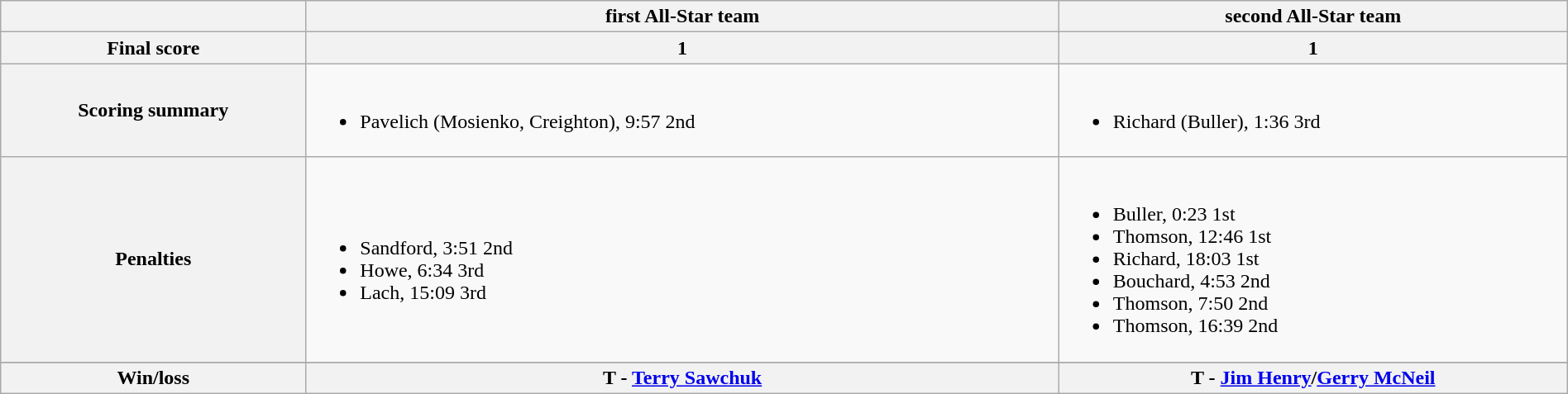<table class="wikitable" style="width:100%">
<tr>
<th></th>
<th>first All-Star team</th>
<th>second All-Star team</th>
</tr>
<tr>
<th>Final score</th>
<th>1</th>
<th>1</th>
</tr>
<tr>
<th>Scoring summary</th>
<td><br><ul><li>Pavelich (Mosienko, Creighton), 9:57 2nd</li></ul></td>
<td><br><ul><li>Richard (Buller), 1:36 3rd</li></ul></td>
</tr>
<tr>
<th>Penalties</th>
<td><br><ul><li>Sandford, 3:51 2nd</li><li>Howe, 6:34 3rd</li><li>Lach, 15:09 3rd</li></ul></td>
<td><br><ul><li>Buller, 0:23 1st</li><li>Thomson, 12:46 1st</li><li>Richard, 18:03 1st</li><li>Bouchard, 4:53 2nd</li><li>Thomson, 7:50 2nd</li><li>Thomson, 16:39 2nd</li></ul></td>
</tr>
<tr>
</tr>
<tr>
<th>Win/loss</th>
<th><strong>T</strong> - <a href='#'>Terry Sawchuk</a></th>
<th><strong>T</strong> - <a href='#'>Jim Henry</a>/<a href='#'>Gerry McNeil</a></th>
</tr>
</table>
